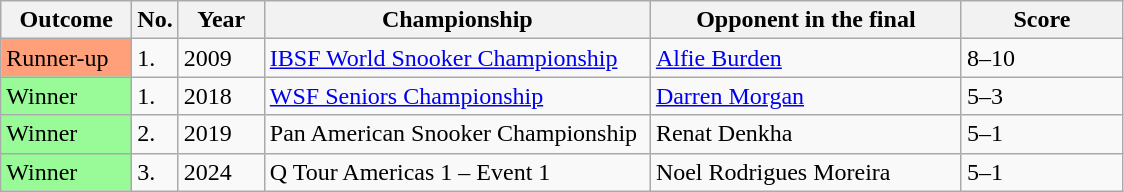<table class="sortable wikitable">
<tr>
<th width="80">Outcome</th>
<th width="20">No.</th>
<th width="50">Year</th>
<th width="250">Championship</th>
<th width="200">Opponent in the final</th>
<th width="100">Score</th>
</tr>
<tr>
<td style="background:#ffa07a;">Runner-up</td>
<td>1.</td>
<td>2009</td>
<td><a href='#'>IBSF World Snooker Championship</a></td>
<td> <a href='#'>Alfie Burden</a></td>
<td>8–10</td>
</tr>
<tr>
<td style="background:#98FB98">Winner</td>
<td>1.</td>
<td>2018</td>
<td><a href='#'>WSF Seniors Championship</a></td>
<td> <a href='#'>Darren Morgan</a></td>
<td>5–3</td>
</tr>
<tr>
<td style="background:#98FB98">Winner</td>
<td>2.</td>
<td>2019</td>
<td>Pan American Snooker Championship</td>
<td> Renat Denkha</td>
<td>5–1</td>
</tr>
<tr>
<td style="background:#98FB98">Winner</td>
<td>3.</td>
<td>2024</td>
<td>Q Tour Americas 1 – Event 1</td>
<td> Noel Rodrigues Moreira</td>
<td>5–1</td>
</tr>
</table>
